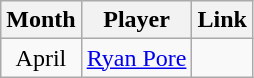<table class=wikitable>
<tr>
<th>Month</th>
<th>Player</th>
<th>Link</th>
</tr>
<tr>
<td align=center>April</td>
<td> <a href='#'>Ryan Pore</a></td>
<td></td>
</tr>
</table>
